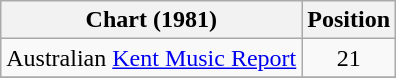<table class="wikitable sortable plainrowheaders">
<tr>
<th scope="col">Chart (1981)</th>
<th scope="col">Position</th>
</tr>
<tr>
<td>Australian <a href='#'>Kent Music Report</a></td>
<td style="text-align:center;">21</td>
</tr>
<tr>
</tr>
</table>
